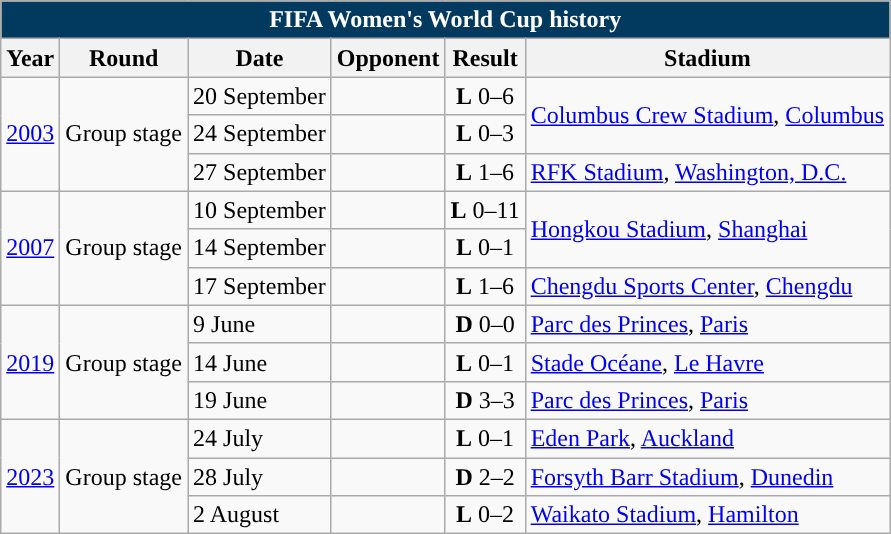<table class="wikitable" style="text-align: center;font-size:100%;">
<tr>
<th colspan=6 style="background: #013A5E; color: #FFFFFF;">FIFA Women's World Cup history</th>
</tr>
<tr>
<th>Year</th>
<th>Round</th>
<th>Date</th>
<th>Opponent</th>
<th>Result</th>
<th>Stadium</th>
</tr>
<tr>
<td rowspan=3> <a href='#'>2003</a></td>
<td rowspan=3>Group stage</td>
<td align="left">20 September</td>
<td align="left"></td>
<td><strong>L</strong> 0–6</td>
<td rowspan=2 align="left"><a href='#'>Columbus Crew Stadium</a>, <a href='#'>Columbus</a></td>
</tr>
<tr>
<td align="left">24 September</td>
<td align="left"></td>
<td><strong>L</strong> 0–3</td>
</tr>
<tr>
<td align="left">27 September</td>
<td align="left"></td>
<td><strong>L</strong> 1–6</td>
<td align="left"><a href='#'>RFK Stadium</a>, <a href='#'>Washington, D.C.</a></td>
</tr>
<tr>
<td rowspan=3> <a href='#'>2007</a></td>
<td rowspan=3>Group stage</td>
<td align="left">10 September</td>
<td align="left"></td>
<td><strong>L</strong> 0–11</td>
<td rowspan=2 align="left"><a href='#'>Hongkou Stadium</a>, <a href='#'>Shanghai</a></td>
</tr>
<tr>
<td align="left">14 September</td>
<td align="left"></td>
<td><strong>L</strong> 0–1</td>
</tr>
<tr>
<td align="left">17 September</td>
<td align="left"></td>
<td><strong>L</strong> 1–6</td>
<td align="left"><a href='#'>Chengdu Sports Center</a>, <a href='#'>Chengdu</a></td>
</tr>
<tr>
<td rowspan=3> <a href='#'>2019</a></td>
<td rowspan=3>Group stage</td>
<td align="left">9 June</td>
<td align="left"></td>
<td><strong>D</strong> 0–0</td>
<td align="left"><a href='#'>Parc des Princes</a>, <a href='#'>Paris</a></td>
</tr>
<tr>
<td align="left">14 June</td>
<td align="left"></td>
<td><strong>L</strong> 0–1</td>
<td align="left"><a href='#'>Stade Océane</a>, <a href='#'>Le Havre</a></td>
</tr>
<tr>
<td align="left">19 June</td>
<td align="left"></td>
<td><strong>D</strong> 3–3</td>
<td align="left"><a href='#'>Parc des Princes</a>, <a href='#'>Paris</a></td>
</tr>
<tr>
<td rowspan=3>  <a href='#'>2023</a></td>
<td rowspan=3>Group stage</td>
<td align="left">24 July</td>
<td align="left"></td>
<td><strong>L</strong> 0–1</td>
<td align="left"><a href='#'>Eden Park</a>, <a href='#'>Auckland</a></td>
</tr>
<tr>
<td align="left">28 July</td>
<td align="left"></td>
<td><strong>D</strong> 2–2</td>
<td align="left"><a href='#'>Forsyth Barr Stadium</a>, <a href='#'>Dunedin</a></td>
</tr>
<tr>
<td align="left">2 August</td>
<td align="left"></td>
<td><strong>L</strong> 0–2</td>
<td align="left"><a href='#'>Waikato Stadium</a>, <a href='#'>Hamilton</a></td>
</tr>
</table>
